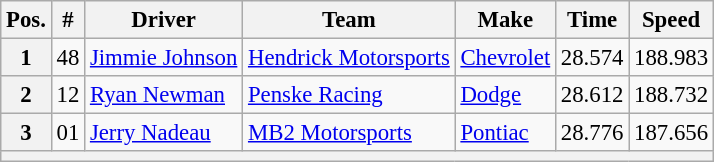<table class="wikitable" style="font-size:95%">
<tr>
<th>Pos.</th>
<th>#</th>
<th>Driver</th>
<th>Team</th>
<th>Make</th>
<th>Time</th>
<th>Speed</th>
</tr>
<tr>
<th>1</th>
<td>48</td>
<td><a href='#'>Jimmie Johnson</a></td>
<td><a href='#'>Hendrick Motorsports</a></td>
<td><a href='#'>Chevrolet</a></td>
<td>28.574</td>
<td>188.983</td>
</tr>
<tr>
<th>2</th>
<td>12</td>
<td><a href='#'>Ryan Newman</a></td>
<td><a href='#'>Penske Racing</a></td>
<td><a href='#'>Dodge</a></td>
<td>28.612</td>
<td>188.732</td>
</tr>
<tr>
<th>3</th>
<td>01</td>
<td><a href='#'>Jerry Nadeau</a></td>
<td><a href='#'>MB2 Motorsports</a></td>
<td><a href='#'>Pontiac</a></td>
<td>28.776</td>
<td>187.656</td>
</tr>
<tr>
<th colspan="7"></th>
</tr>
</table>
